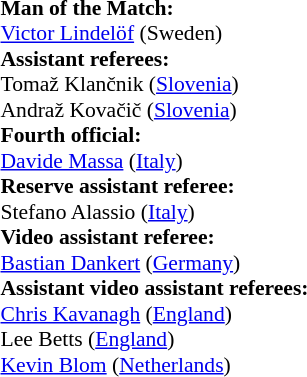<table style="width:100%; font-size:90%;">
<tr>
<td><br><strong>Man of the Match:</strong>
<br><a href='#'>Victor Lindelöf</a> (Sweden)<br><strong>Assistant referees:</strong>
<br>Tomaž Klančnik (<a href='#'>Slovenia</a>)
<br>Andraž Kovačič (<a href='#'>Slovenia</a>)
<br><strong>Fourth official:</strong>
<br><a href='#'>Davide Massa</a> (<a href='#'>Italy</a>)
<br><strong>Reserve assistant referee:</strong>
<br>Stefano Alassio (<a href='#'>Italy</a>)
<br><strong>Video assistant referee:</strong>
<br><a href='#'>Bastian Dankert</a> (<a href='#'>Germany</a>)
<br><strong>Assistant video assistant referees:</strong>
<br><a href='#'>Chris Kavanagh</a> (<a href='#'>England</a>)
<br>Lee Betts (<a href='#'>England</a>)
<br><a href='#'>Kevin Blom</a> (<a href='#'>Netherlands</a>)</td>
</tr>
</table>
